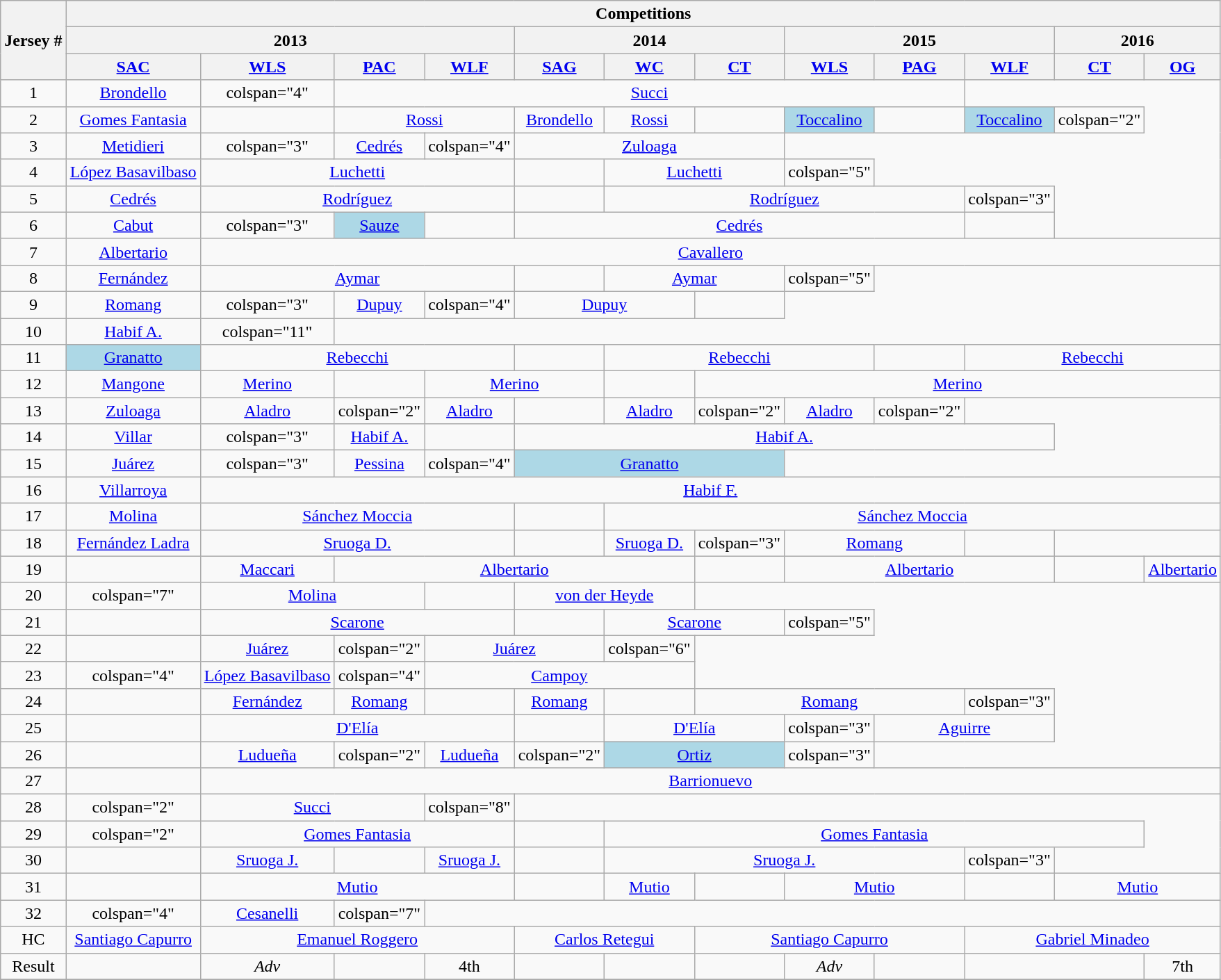<table class="wikitable" style="text-align:center">
<tr>
<th rowspan="3">Jersey #</th>
<th colspan="12">Competitions</th>
</tr>
<tr>
<th colspan="4">2013</th>
<th colspan="3">2014</th>
<th colspan="3">2015</th>
<th colspan="2">2016</th>
</tr>
<tr>
<th><a href='#'>SAC</a></th>
<th><a href='#'>WLS</a></th>
<th><a href='#'>PAC</a></th>
<th><a href='#'>WLF</a></th>
<th><a href='#'>SAG</a></th>
<th><a href='#'>WC</a></th>
<th><a href='#'>CT</a></th>
<th><a href='#'>WLS</a></th>
<th><a href='#'>PAG</a></th>
<th><a href='#'>WLF</a></th>
<th><a href='#'>CT</a></th>
<th><a href='#'>OG</a></th>
</tr>
<tr>
<td>1</td>
<td><a href='#'>Brondello</a></td>
<td>colspan="4"</td>
<td colspan="7"><a href='#'>Succi</a></td>
</tr>
<tr>
<td>2</td>
<td><a href='#'>Gomes Fantasia</a></td>
<td></td>
<td colspan="2"><a href='#'>Rossi</a></td>
<td><a href='#'>Brondello</a></td>
<td><a href='#'>Rossi</a></td>
<td></td>
<td bgcolor="lightblue"><a href='#'>Toccalino</a></td>
<td></td>
<td bgcolor="lightblue"><a href='#'>Toccalino</a></td>
<td>colspan="2"</td>
</tr>
<tr>
<td>3</td>
<td><a href='#'>Metidieri</a></td>
<td>colspan="3"</td>
<td><a href='#'>Cedrés</a></td>
<td>colspan="4"</td>
<td colspan="3"><a href='#'>Zuloaga</a></td>
</tr>
<tr>
<td>4</td>
<td><a href='#'>López Basavilbaso</a></td>
<td colspan="3"><a href='#'>Luchetti</a></td>
<td></td>
<td colspan="2"><a href='#'>Luchetti</a></td>
<td>colspan="5"</td>
</tr>
<tr>
<td>5</td>
<td><a href='#'>Cedrés</a></td>
<td colspan="3"><a href='#'>Rodríguez</a></td>
<td></td>
<td colspan="4"><a href='#'>Rodríguez</a></td>
<td>colspan="3"</td>
</tr>
<tr>
<td>6</td>
<td><a href='#'>Cabut</a></td>
<td>colspan="3"</td>
<td bgcolor="lightblue"><a href='#'>Sauze</a></td>
<td></td>
<td colspan="5"><a href='#'>Cedrés</a></td>
<td></td>
</tr>
<tr>
<td>7</td>
<td><a href='#'>Albertario</a></td>
<td colspan="11"><a href='#'>Cavallero</a></td>
</tr>
<tr>
<td>8</td>
<td><a href='#'>Fernández</a></td>
<td colspan="3"><a href='#'>Aymar</a></td>
<td></td>
<td colspan="2"><a href='#'>Aymar</a></td>
<td>colspan="5"</td>
</tr>
<tr>
<td>9</td>
<td><a href='#'>Romang</a></td>
<td>colspan="3"</td>
<td><a href='#'>Dupuy</a></td>
<td>colspan="4"</td>
<td colspan="2"><a href='#'>Dupuy</a></td>
<td></td>
</tr>
<tr>
<td>10</td>
<td><a href='#'>Habif A.</a></td>
<td>colspan="11"</td>
</tr>
<tr>
<td>11</td>
<td bgcolor="lightblue"><a href='#'>Granatto</a></td>
<td colspan="3"><a href='#'>Rebecchi</a></td>
<td></td>
<td colspan="3"><a href='#'>Rebecchi</a></td>
<td></td>
<td colspan="3"><a href='#'>Rebecchi</a></td>
</tr>
<tr>
<td>12</td>
<td><a href='#'>Mangone</a></td>
<td><a href='#'>Merino</a></td>
<td></td>
<td colspan="2"><a href='#'>Merino</a></td>
<td></td>
<td colspan="6"><a href='#'>Merino</a></td>
</tr>
<tr>
<td>13</td>
<td><a href='#'>Zuloaga</a></td>
<td><a href='#'>Aladro</a></td>
<td>colspan="2"</td>
<td><a href='#'>Aladro</a></td>
<td></td>
<td><a href='#'>Aladro</a></td>
<td>colspan="2"</td>
<td><a href='#'>Aladro</a></td>
<td>colspan="2"</td>
</tr>
<tr>
<td>14</td>
<td><a href='#'>Villar</a></td>
<td>colspan="3"</td>
<td><a href='#'>Habif A.</a></td>
<td></td>
<td colspan="6"><a href='#'>Habif A.</a></td>
</tr>
<tr>
<td>15</td>
<td><a href='#'>Juárez</a></td>
<td>colspan="3"</td>
<td><a href='#'>Pessina</a></td>
<td>colspan="4"</td>
<td colspan="3"bgcolor="lightblue"><a href='#'>Granatto</a></td>
</tr>
<tr>
<td>16</td>
<td><a href='#'>Villarroya</a></td>
<td colspan="11"><a href='#'>Habif F.</a></td>
</tr>
<tr>
<td>17</td>
<td><a href='#'>Molina</a></td>
<td colspan="3"><a href='#'>Sánchez Moccia</a></td>
<td></td>
<td colspan="7"><a href='#'>Sánchez Moccia</a></td>
</tr>
<tr>
<td>18</td>
<td><a href='#'>Fernández Ladra</a></td>
<td colspan="3"><a href='#'>Sruoga D.</a></td>
<td></td>
<td><a href='#'>Sruoga D.</a></td>
<td>colspan="3"</td>
<td colspan="2"><a href='#'>Romang</a></td>
<td></td>
</tr>
<tr>
<td>19</td>
<td></td>
<td><a href='#'>Maccari</a></td>
<td colspan="4"><a href='#'>Albertario</a></td>
<td></td>
<td colspan="3"><a href='#'>Albertario</a></td>
<td></td>
<td><a href='#'>Albertario</a></td>
</tr>
<tr>
<td>20</td>
<td>colspan="7"</td>
<td colspan="2"><a href='#'>Molina</a></td>
<td></td>
<td colspan="2"><a href='#'>von der Heyde</a></td>
</tr>
<tr>
<td>21</td>
<td></td>
<td colspan="3"><a href='#'>Scarone</a></td>
<td></td>
<td colspan="2"><a href='#'>Scarone</a></td>
<td>colspan="5"</td>
</tr>
<tr>
<td>22</td>
<td></td>
<td><a href='#'>Juárez</a></td>
<td>colspan="2"</td>
<td colspan="2"><a href='#'>Juárez</a></td>
<td>colspan="6"</td>
</tr>
<tr>
<td>23</td>
<td>colspan="4"</td>
<td><a href='#'>López Basavilbaso</a></td>
<td>colspan="4"</td>
<td colspan="3"><a href='#'>Campoy</a></td>
</tr>
<tr>
<td>24</td>
<td></td>
<td><a href='#'>Fernández</a></td>
<td><a href='#'>Romang</a></td>
<td></td>
<td><a href='#'>Romang</a></td>
<td></td>
<td colspan="3"><a href='#'>Romang</a></td>
<td>colspan="3"</td>
</tr>
<tr>
<td>25</td>
<td></td>
<td colspan="3"><a href='#'>D'Elía</a></td>
<td></td>
<td colspan="2"><a href='#'>D'Elía</a></td>
<td>colspan="3"</td>
<td colspan="2"><a href='#'>Aguirre</a></td>
</tr>
<tr>
<td>26</td>
<td></td>
<td><a href='#'>Ludueña</a></td>
<td>colspan="2"</td>
<td><a href='#'>Ludueña</a></td>
<td>colspan="2"</td>
<td colspan="2"bgcolor="lightblue"><a href='#'>Ortiz</a></td>
<td>colspan="3"</td>
</tr>
<tr>
<td>27</td>
<td></td>
<td colspan="11"><a href='#'>Barrionuevo</a></td>
</tr>
<tr>
<td>28</td>
<td>colspan="2"</td>
<td colspan="2"><a href='#'>Succi</a></td>
<td>colspan="8"</td>
</tr>
<tr>
<td>29</td>
<td>colspan="2"</td>
<td colspan="3"><a href='#'>Gomes Fantasia</a></td>
<td></td>
<td colspan="6"><a href='#'>Gomes Fantasia</a></td>
</tr>
<tr>
<td>30</td>
<td></td>
<td><a href='#'>Sruoga J.</a></td>
<td></td>
<td><a href='#'>Sruoga J.</a></td>
<td></td>
<td colspan="4"><a href='#'>Sruoga J.</a></td>
<td>colspan="3"</td>
</tr>
<tr>
<td>31</td>
<td></td>
<td colspan="3"><a href='#'>Mutio</a></td>
<td></td>
<td><a href='#'>Mutio</a></td>
<td></td>
<td colspan="2"><a href='#'>Mutio</a></td>
<td></td>
<td colspan="2"><a href='#'>Mutio</a></td>
</tr>
<tr>
<td>32</td>
<td>colspan="4"</td>
<td><a href='#'>Cesanelli</a></td>
<td>colspan="7"</td>
</tr>
<tr>
<td>HC</td>
<td><a href='#'>Santiago Capurro</a></td>
<td colspan="3"><a href='#'>Emanuel Roggero</a></td>
<td colspan="2"><a href='#'>Carlos Retegui</a></td>
<td colspan="3"><a href='#'>Santiago Capurro</a></td>
<td colspan="3"><a href='#'>Gabriel Minadeo</a></td>
</tr>
<tr>
<td>Result</td>
<td></td>
<td><em>Adv</em></td>
<td></td>
<td>4th</td>
<td></td>
<td></td>
<td></td>
<td><em>Adv</em></td>
<td></td>
<td colspan="2"></td>
<td>7th</td>
</tr>
<tr>
</tr>
</table>
